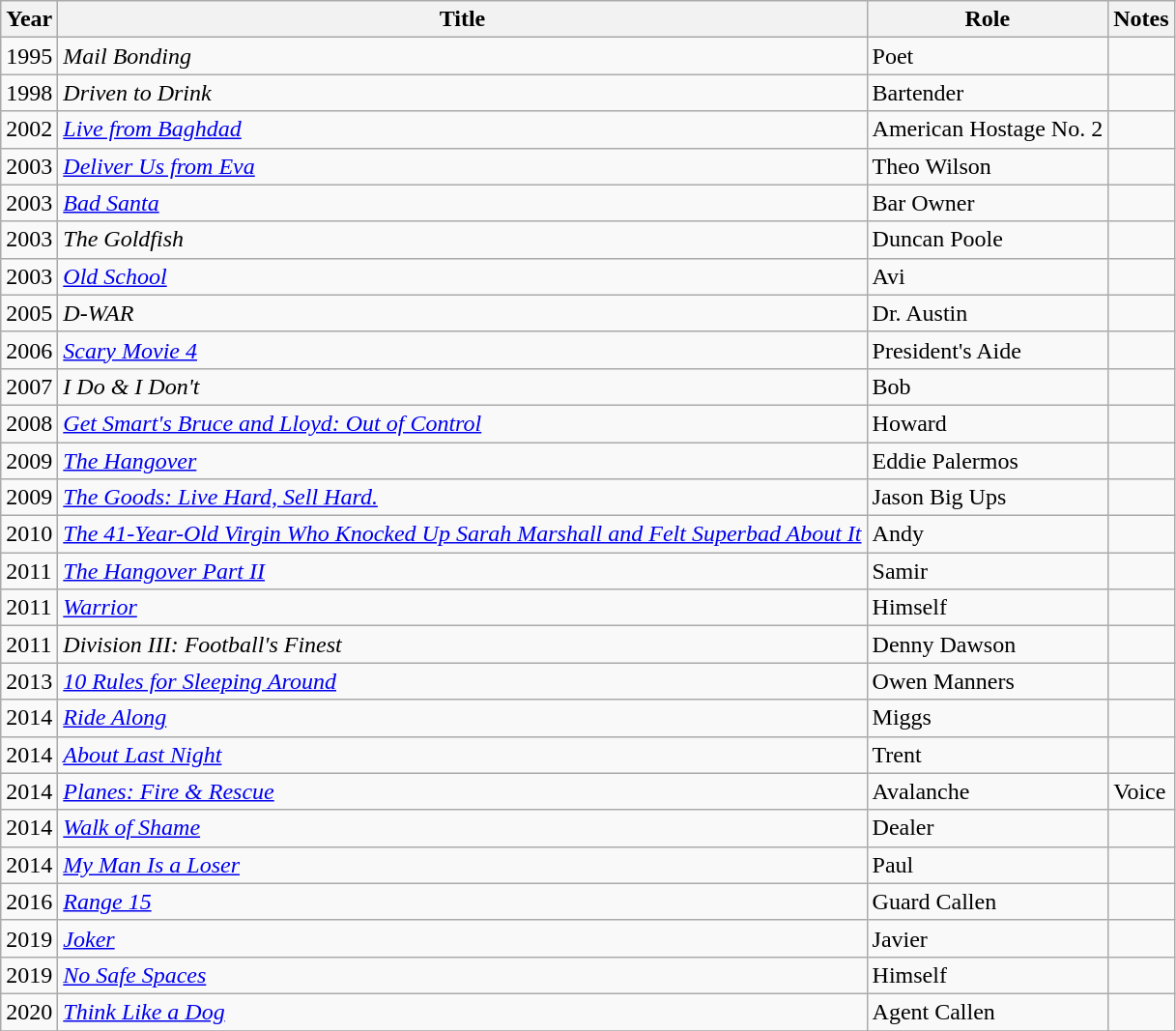<table class="wikitable sortable">
<tr>
<th>Year</th>
<th>Title</th>
<th>Role</th>
<th class="unsortable">Notes</th>
</tr>
<tr>
<td>1995</td>
<td><em>Mail Bonding</em></td>
<td>Poet</td>
<td></td>
</tr>
<tr>
<td>1998</td>
<td><em>Driven to Drink</em></td>
<td>Bartender</td>
<td></td>
</tr>
<tr>
<td>2002</td>
<td><em><a href='#'>Live from Baghdad</a></em></td>
<td>American Hostage No. 2</td>
<td></td>
</tr>
<tr>
<td>2003</td>
<td><em><a href='#'>Deliver Us from Eva</a></em></td>
<td>Theo Wilson</td>
<td></td>
</tr>
<tr>
<td>2003</td>
<td><em><a href='#'>Bad Santa</a></em></td>
<td>Bar Owner</td>
<td></td>
</tr>
<tr>
<td>2003</td>
<td><em>The Goldfish</em></td>
<td>Duncan Poole</td>
<td></td>
</tr>
<tr>
<td>2003</td>
<td><em><a href='#'>Old School</a></em></td>
<td>Avi</td>
<td></td>
</tr>
<tr>
<td>2005</td>
<td><em>D-WAR</em></td>
<td>Dr. Austin</td>
<td></td>
</tr>
<tr>
<td>2006</td>
<td><em><a href='#'>Scary Movie 4</a></em></td>
<td>President's Aide</td>
<td></td>
</tr>
<tr>
<td>2007</td>
<td><em>I Do & I Don't</em></td>
<td>Bob</td>
<td></td>
</tr>
<tr>
<td>2008</td>
<td><em><a href='#'>Get Smart's Bruce and Lloyd: Out of Control</a></em></td>
<td>Howard</td>
<td></td>
</tr>
<tr>
<td>2009</td>
<td><em><a href='#'>The Hangover</a></em></td>
<td>Eddie Palermos</td>
<td></td>
</tr>
<tr>
<td>2009</td>
<td><em><a href='#'>The Goods: Live Hard, Sell Hard.</a></em></td>
<td>Jason Big Ups</td>
<td></td>
</tr>
<tr>
<td>2010</td>
<td><em><a href='#'>The 41-Year-Old Virgin Who Knocked Up Sarah Marshall and Felt Superbad About It</a></em></td>
<td>Andy</td>
<td></td>
</tr>
<tr>
<td>2011</td>
<td><em><a href='#'>The Hangover Part II</a></em></td>
<td>Samir</td>
<td></td>
</tr>
<tr>
<td>2011</td>
<td><em><a href='#'>Warrior</a></em></td>
<td>Himself</td>
<td></td>
</tr>
<tr>
<td>2011</td>
<td><em>Division III: Football's Finest</em></td>
<td>Denny Dawson</td>
<td></td>
</tr>
<tr>
<td>2013</td>
<td><em><a href='#'>10 Rules for Sleeping Around</a></em></td>
<td>Owen Manners</td>
<td></td>
</tr>
<tr>
<td>2014</td>
<td><em><a href='#'>Ride Along</a></em></td>
<td>Miggs</td>
<td></td>
</tr>
<tr>
<td>2014</td>
<td><em><a href='#'>About Last Night</a></em></td>
<td>Trent</td>
<td></td>
</tr>
<tr>
<td>2014</td>
<td><em><a href='#'>Planes: Fire & Rescue</a></em></td>
<td>Avalanche</td>
<td>Voice</td>
</tr>
<tr>
<td>2014</td>
<td><em><a href='#'>Walk of Shame</a></em></td>
<td>Dealer</td>
<td></td>
</tr>
<tr>
<td>2014</td>
<td><em><a href='#'>My Man Is a Loser</a></em></td>
<td>Paul</td>
<td></td>
</tr>
<tr>
<td>2016</td>
<td><em><a href='#'>Range 15</a></em></td>
<td>Guard Callen</td>
<td></td>
</tr>
<tr>
<td>2019</td>
<td><em><a href='#'>Joker</a></em></td>
<td>Javier</td>
<td></td>
</tr>
<tr>
<td>2019</td>
<td><em><a href='#'>No Safe Spaces</a></em></td>
<td>Himself</td>
<td></td>
</tr>
<tr>
<td>2020</td>
<td><em><a href='#'>Think Like a Dog</a></em></td>
<td>Agent Callen</td>
<td></td>
</tr>
<tr>
</tr>
</table>
